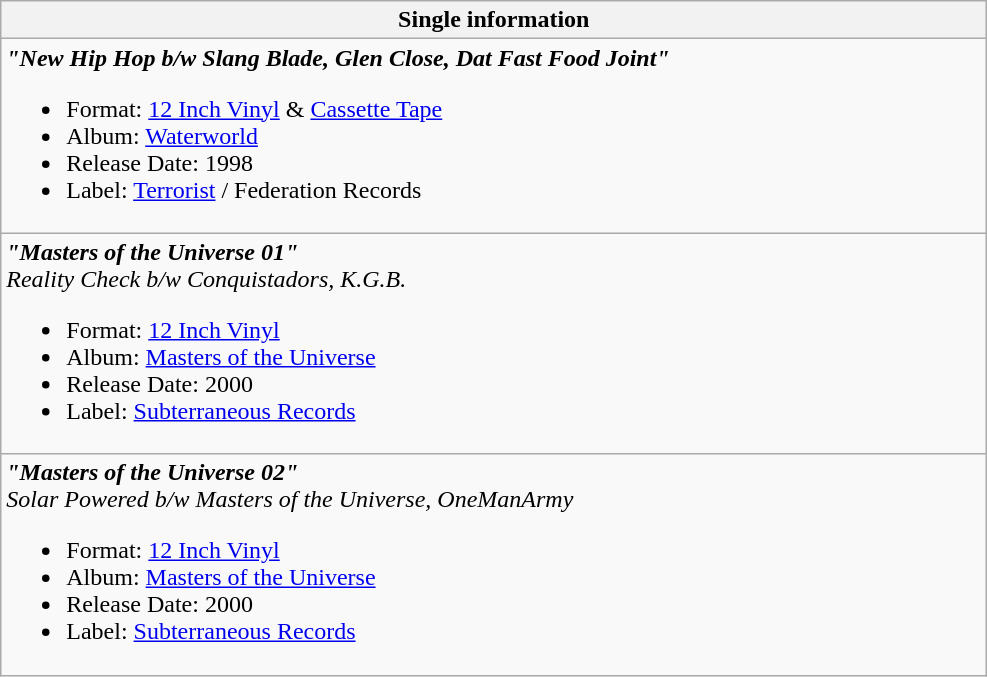<table class="wikitable">
<tr>
<th align="left" width="650">Single information</th>
</tr>
<tr>
<td align="left"><strong><em>"New Hip Hop b/w Slang Blade, Glen Close, Dat Fast Food Joint"</em></strong><br><ul><li>Format: <a href='#'>12 Inch Vinyl</a> & <a href='#'>Cassette Tape</a></li><li>Album: <a href='#'>Waterworld</a></li><li>Release Date: 1998</li><li>Label: <a href='#'>Terrorist</a> / Federation Records</li></ul></td>
</tr>
<tr>
<td align="left"><strong><em>"Masters of the Universe 01"</em></strong><br><em>Reality Check b/w Conquistadors, K.G.B.</em><ul><li>Format: <a href='#'>12 Inch Vinyl</a></li><li>Album: <a href='#'>Masters of the Universe</a></li><li>Release Date: 2000</li><li>Label: <a href='#'>Subterraneous Records</a></li></ul></td>
</tr>
<tr>
<td align="left"><strong><em>"Masters of the Universe 02"</em></strong><br><em>Solar Powered b/w Masters of the Universe, OneManArmy</em><ul><li>Format: <a href='#'>12 Inch Vinyl</a></li><li>Album: <a href='#'>Masters of the Universe</a></li><li>Release Date: 2000</li><li>Label: <a href='#'>Subterraneous Records</a></li></ul></td>
</tr>
</table>
